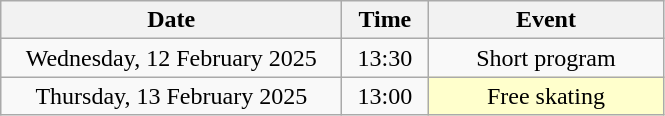<table class = "wikitable" style="text-align:center;">
<tr>
<th width=220>Date</th>
<th width=50>Time</th>
<th width=150>Event</th>
</tr>
<tr>
<td>Wednesday, 12 February 2025</td>
<td>13:30</td>
<td>Short program</td>
</tr>
<tr>
<td>Thursday, 13 February 2025</td>
<td>13:00</td>
<td bgcolor=ffffcc>Free skating</td>
</tr>
</table>
